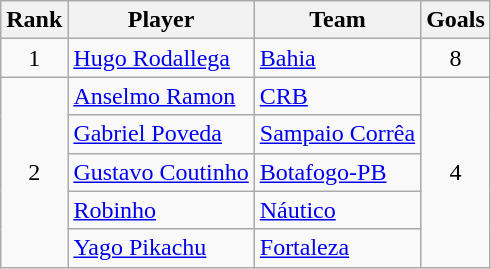<table class="wikitable" style="text-align:left">
<tr>
<th>Rank</th>
<th>Player</th>
<th>Team</th>
<th>Goals</th>
</tr>
<tr>
<td align=center>1</td>
<td> <a href='#'>Hugo Rodallega</a></td>
<td> <a href='#'>Bahia</a></td>
<td align=center>8</td>
</tr>
<tr>
<td align=center rowspan=5>2</td>
<td> <a href='#'>Anselmo Ramon</a></td>
<td> <a href='#'>CRB</a></td>
<td align=center rowspan=5>4</td>
</tr>
<tr>
<td> <a href='#'>Gabriel Poveda</a></td>
<td> <a href='#'>Sampaio Corrêa</a></td>
</tr>
<tr>
<td> <a href='#'>Gustavo Coutinho</a></td>
<td> <a href='#'>Botafogo-PB</a></td>
</tr>
<tr>
<td> <a href='#'>Robinho</a></td>
<td> <a href='#'>Náutico</a></td>
</tr>
<tr>
<td> <a href='#'>Yago Pikachu</a></td>
<td> <a href='#'>Fortaleza</a></td>
</tr>
</table>
